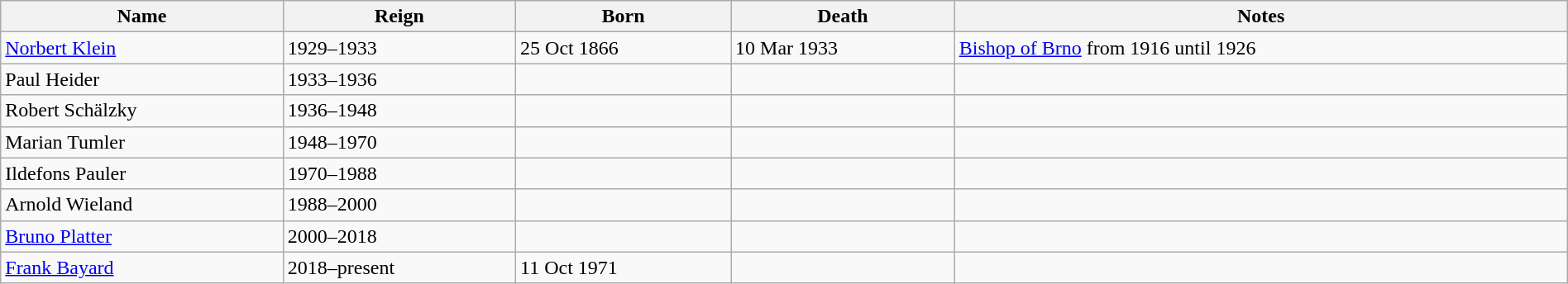<table class="wikitable sortable" width="100%">
<tr>
<th>Name</th>
<th>Reign</th>
<th>Born</th>
<th>Death</th>
<th>Notes</th>
</tr>
<tr>
<td><a href='#'>Norbert Klein</a></td>
<td>1929–1933</td>
<td>25 Oct 1866</td>
<td>10 Mar 1933</td>
<td><a href='#'>Bishop of Brno</a> from 1916 until 1926</td>
</tr>
<tr>
<td>Paul Heider</td>
<td>1933–1936</td>
<td></td>
<td></td>
<td></td>
</tr>
<tr>
<td>Robert Schälzky</td>
<td>1936–1948</td>
<td></td>
<td></td>
<td></td>
</tr>
<tr>
<td>Marian Tumler</td>
<td>1948–1970</td>
<td></td>
<td></td>
<td></td>
</tr>
<tr>
<td>Ildefons Pauler</td>
<td>1970–1988</td>
<td></td>
<td></td>
<td></td>
</tr>
<tr>
<td>Arnold Wieland</td>
<td>1988–2000</td>
<td></td>
<td></td>
<td></td>
</tr>
<tr>
<td><a href='#'>Bruno Platter</a></td>
<td>2000–2018</td>
<td></td>
<td></td>
<td></td>
</tr>
<tr>
<td><a href='#'>Frank Bayard</a></td>
<td>2018–present</td>
<td>11 Oct 1971</td>
<td></td>
<td></td>
</tr>
</table>
